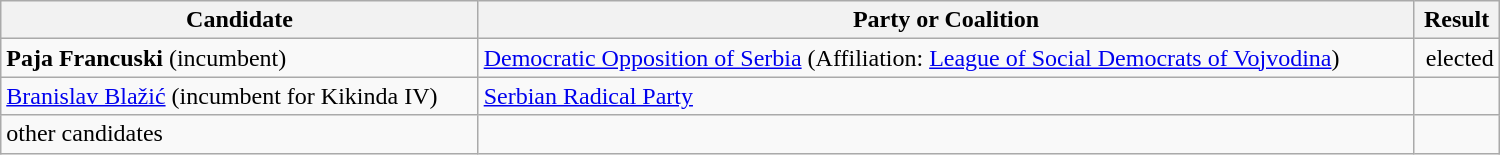<table style="width:1000px;" class="wikitable">
<tr>
<th>Candidate</th>
<th>Party or Coalition</th>
<th>Result</th>
</tr>
<tr>
<td align="left"><strong>Paja Francuski</strong> (incumbent)</td>
<td align="left"><a href='#'>Democratic Opposition of Serbia</a> (Affiliation: <a href='#'>League of Social Democrats of Vojvodina</a>)</td>
<td align="right">elected</td>
</tr>
<tr>
<td align="left"><a href='#'>Branislav Blažić</a> (incumbent for Kikinda IV)</td>
<td align="left"><a href='#'>Serbian Radical Party</a></td>
<td align="right"></td>
</tr>
<tr>
<td align="left">other candidates</td>
<td align="left"></td>
<td align="right"></td>
</tr>
</table>
